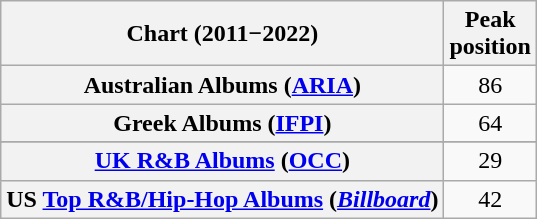<table class="wikitable sortable plainrowheaders" style="text-align:center">
<tr>
<th scope="col">Chart (2011−2022)</th>
<th scope="col">Peak<br>position</th>
</tr>
<tr>
<th scope="row">Australian Albums (<a href='#'>ARIA</a>)</th>
<td>86</td>
</tr>
<tr>
<th scope="row">Greek Albums (<a href='#'>IFPI</a>)</th>
<td>64</td>
</tr>
<tr>
</tr>
<tr>
<th scope="row"><a href='#'>UK R&B Albums</a> (<a href='#'>OCC</a>)</th>
<td>29</td>
</tr>
<tr>
<th scope="row">US <a href='#'>Top R&B/Hip-Hop Albums</a> (<em><a href='#'>Billboard</a></em>)</th>
<td>42</td>
</tr>
</table>
